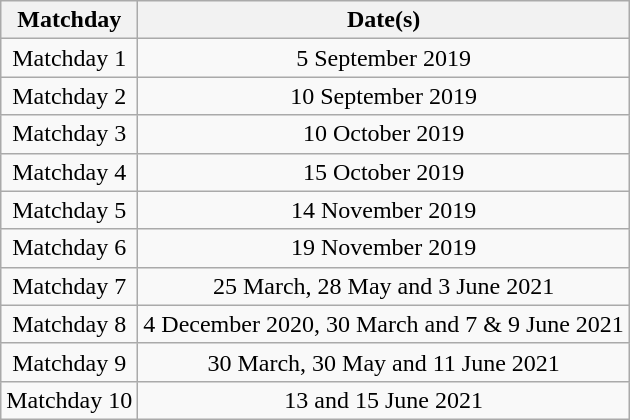<table class="wikitable" style="text-align:center">
<tr>
<th>Matchday</th>
<th>Date(s)</th>
</tr>
<tr>
<td>Matchday 1</td>
<td>5 September 2019</td>
</tr>
<tr>
<td>Matchday 2</td>
<td>10 September 2019</td>
</tr>
<tr>
<td>Matchday 3</td>
<td>10 October 2019</td>
</tr>
<tr>
<td>Matchday 4</td>
<td>15 October 2019</td>
</tr>
<tr>
<td>Matchday 5</td>
<td>14 November 2019</td>
</tr>
<tr>
<td>Matchday 6</td>
<td>19 November 2019</td>
</tr>
<tr>
<td>Matchday 7</td>
<td>25 March, 28 May and 3 June 2021</td>
</tr>
<tr>
<td>Matchday 8</td>
<td>4 December 2020, 30 March and 7 & 9 June 2021</td>
</tr>
<tr>
<td>Matchday 9</td>
<td>30 March, 30 May and 11 June 2021</td>
</tr>
<tr>
<td>Matchday 10</td>
<td>13 and 15 June 2021</td>
</tr>
</table>
